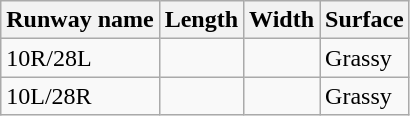<table class="wikitable">
<tr>
<th>Runway name</th>
<th>Length</th>
<th>Width</th>
<th>Surface</th>
</tr>
<tr>
<td>10R/28L</td>
<td></td>
<td></td>
<td>Grassy</td>
</tr>
<tr>
<td>10L/28R</td>
<td></td>
<td></td>
<td>Grassy</td>
</tr>
</table>
